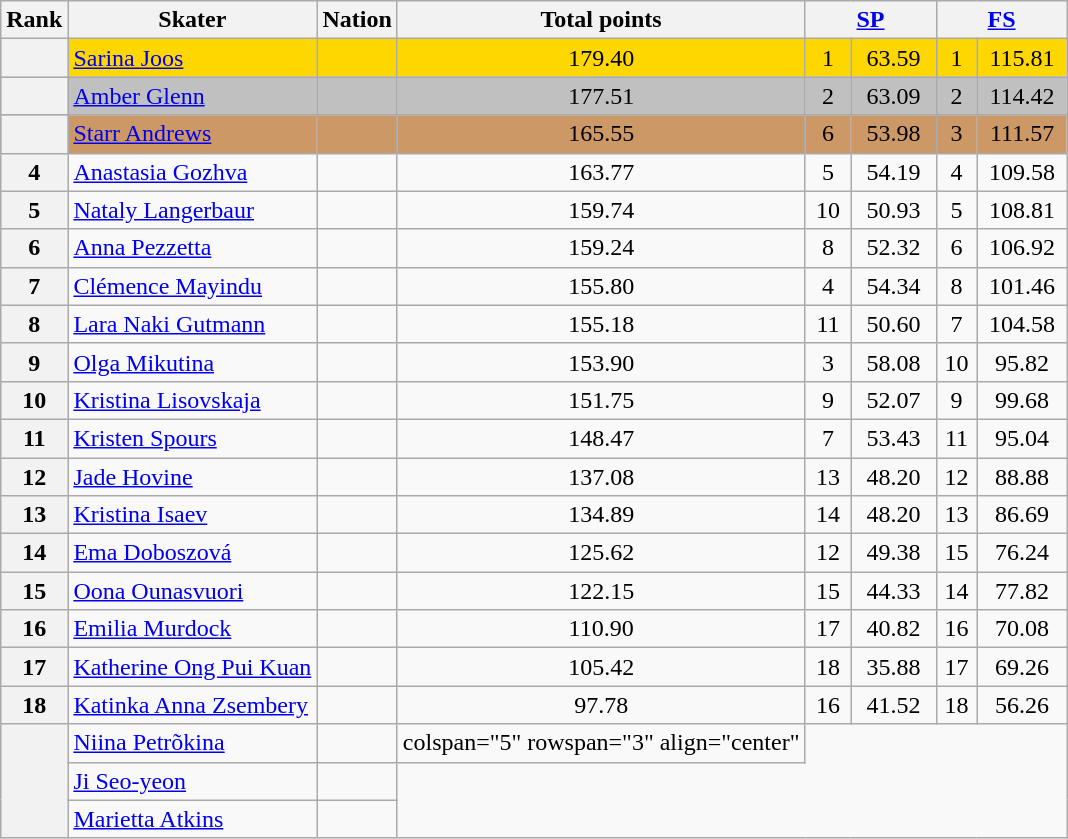<table class="wikitable sortable" style="text-align:left">
<tr>
<th scope="col">Rank</th>
<th scope="col">Skater</th>
<th scope="col">Nation</th>
<th scope="col">Total points</th>
<th scope="col" colspan="2" width="80px"><a href='#'>SP</a></th>
<th scope="col" colspan="2" width="80px"><a href='#'>FS</a></th>
</tr>
<tr bgcolor="gold">
<th scope="row"></th>
<td><a href='#'>Sarina Joos</a></td>
<td></td>
<td align="center">179.40</td>
<td align="center">1</td>
<td align="center">63.59</td>
<td align="center">1</td>
<td align="center">115.81</td>
</tr>
<tr bgcolor="silver">
<th scope="row"></th>
<td><a href='#'>Amber Glenn</a></td>
<td></td>
<td align="center">177.51</td>
<td align="center">2</td>
<td align="center">63.09</td>
<td align="center">2</td>
<td align="center">114.42</td>
</tr>
<tr bgcolor="cc9966">
<th scope="row"></th>
<td><a href='#'>Starr Andrews</a></td>
<td></td>
<td align="center">165.55</td>
<td align="center">6</td>
<td align="center">53.98</td>
<td align="center">3</td>
<td align="center">111.57</td>
</tr>
<tr>
<th scope="row">4</th>
<td><a href='#'>Anastasia Gozhva</a></td>
<td></td>
<td align="center">163.77</td>
<td align="center">5</td>
<td align="center">54.19</td>
<td align="center">4</td>
<td align="center">109.58</td>
</tr>
<tr>
<th scope="row">5</th>
<td><a href='#'>Nataly Langerbaur</a></td>
<td></td>
<td align="center">159.74</td>
<td align="center">10</td>
<td align="center">50.93</td>
<td align="center">5</td>
<td align="center">108.81</td>
</tr>
<tr>
<th scope="row">6</th>
<td><a href='#'>Anna Pezzetta</a></td>
<td></td>
<td align="center">159.24</td>
<td align="center">8</td>
<td align="center">52.32</td>
<td align="center">6</td>
<td align="center">106.92</td>
</tr>
<tr>
<th scope="row">7</th>
<td><a href='#'>Clémence Mayindu</a></td>
<td></td>
<td align="center">155.80</td>
<td align="center">4</td>
<td align="center">54.34</td>
<td align="center">8</td>
<td align="center">101.46</td>
</tr>
<tr>
<th scope="row">8</th>
<td><a href='#'>Lara Naki Gutmann</a></td>
<td></td>
<td align="center">155.18</td>
<td align="center">11</td>
<td align="center">50.60</td>
<td align="center">7</td>
<td align="center">104.58</td>
</tr>
<tr>
<th scope="row">9</th>
<td><a href='#'>Olga Mikutina</a></td>
<td></td>
<td align="center">153.90</td>
<td align="center">3</td>
<td align="center">58.08</td>
<td align="center">10</td>
<td align="center">95.82</td>
</tr>
<tr>
<th scope="row">10</th>
<td><a href='#'>Kristina Lisovskaja</a></td>
<td></td>
<td align="center">151.75</td>
<td align="center">9</td>
<td align="center">52.07</td>
<td align="center">9</td>
<td align="center">99.68</td>
</tr>
<tr>
<th scope="row">11</th>
<td><a href='#'>Kristen Spours</a></td>
<td></td>
<td align="center">148.47</td>
<td align="center">7</td>
<td align="center">53.43</td>
<td align="center">11</td>
<td align="center">95.04</td>
</tr>
<tr>
<th scope="row">12</th>
<td><a href='#'>Jade Hovine</a></td>
<td></td>
<td align="center">137.08</td>
<td align="center">13</td>
<td align="center">48.20</td>
<td align="center">12</td>
<td align="center">88.88</td>
</tr>
<tr>
<th scope="row">13</th>
<td><a href='#'>Kristina Isaev</a></td>
<td></td>
<td align="center">134.89</td>
<td align="center">14</td>
<td align="center">48.20</td>
<td align="center">13</td>
<td align="center">86.69</td>
</tr>
<tr>
<th scope="row">14</th>
<td><a href='#'>Ema Doboszová</a></td>
<td></td>
<td align="center">125.62</td>
<td align="center">12</td>
<td align="center">49.38</td>
<td align="center">15</td>
<td align="center">76.24</td>
</tr>
<tr>
<th scope="row">15</th>
<td><a href='#'>Oona Ounasvuori</a></td>
<td></td>
<td align="center">122.15</td>
<td align="center">15</td>
<td align="center">44.33</td>
<td align="center">14</td>
<td align="center">77.82</td>
</tr>
<tr>
<th scope="row">16</th>
<td><a href='#'>Emilia Murdock</a></td>
<td></td>
<td align="center">110.90</td>
<td align="center">17</td>
<td align="center">40.82</td>
<td align="center">16</td>
<td align="center">70.08</td>
</tr>
<tr>
<th scope="row">17</th>
<td><a href='#'>Katherine Ong Pui Kuan</a></td>
<td></td>
<td align="center">105.42</td>
<td align="center">18</td>
<td align="center">35.88</td>
<td align="center">17</td>
<td align="center">69.26</td>
</tr>
<tr>
<th scope="row">18</th>
<td><a href='#'>Katinka Anna Zsembery</a></td>
<td></td>
<td align="center">97.78</td>
<td align="center">16</td>
<td align="center">41.52</td>
<td align="center">18</td>
<td align="center">56.26</td>
</tr>
<tr>
<th rowspan="3" scope="row"></th>
<td><a href='#'>Niina Petrõkina</a></td>
<td></td>
<td>colspan="5" rowspan="3" align="center" </td>
</tr>
<tr>
<td><a href='#'>Ji Seo-yeon</a></td>
<td></td>
</tr>
<tr>
<td><a href='#'>Marietta Atkins</a></td>
<td></td>
</tr>
</table>
